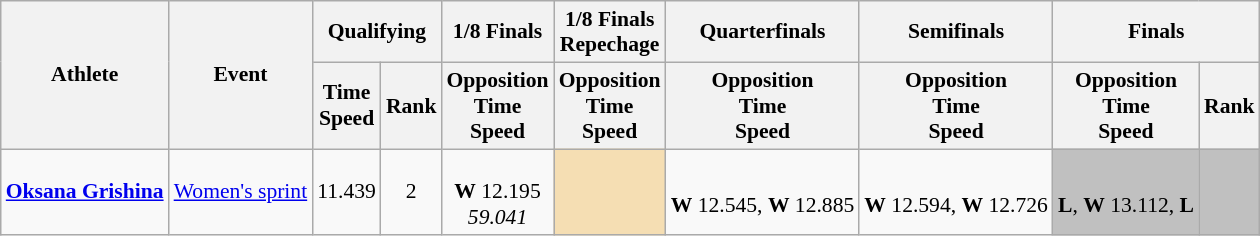<table class=wikitable style="font-size:90%">
<tr>
<th rowspan="2">Athlete</th>
<th rowspan="2">Event</th>
<th colspan="2">Qualifying</th>
<th>1/8 Finals</th>
<th>1/8 Finals<br>Repechage</th>
<th>Quarterfinals</th>
<th>Semifinals</th>
<th colspan="2">Finals</th>
</tr>
<tr>
<th>Time<br>Speed</th>
<th>Rank</th>
<th>Opposition<br>Time<br>Speed</th>
<th>Opposition<br>Time<br>Speed</th>
<th>Opposition<br>Time<br>Speed</th>
<th>Opposition<br>Time<br>Speed</th>
<th>Opposition<br>Time<br>Speed</th>
<th>Rank</th>
</tr>
<tr>
<td><strong><a href='#'>Oksana Grishina</a></strong></td>
<td><a href='#'>Women's sprint</a></td>
<td align=center>11.439</td>
<td align=center>2</td>
<td align=center><br><strong>W</strong> 12.195<br><em>59.041</em></td>
<td colspan="1" bgcolor="wheat"></td>
<td align=center> <br><strong>W</strong> 12.545, <strong>W</strong>  12.885</td>
<td align=center> <br><strong>W</strong> 12.594, <strong>W</strong>  12.726</td>
<td align=center bgcolor=silver> <br><strong>L</strong>, <strong>W</strong>  13.112, <strong>L</strong></td>
<td align=center bgcolor=silver></td>
</tr>
</table>
